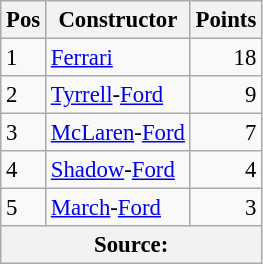<table class="wikitable" style="font-size: 95%;">
<tr>
<th>Pos</th>
<th>Constructor</th>
<th>Points</th>
</tr>
<tr>
<td>1</td>
<td> <a href='#'>Ferrari</a></td>
<td align="right">18</td>
</tr>
<tr>
<td>2</td>
<td> <a href='#'>Tyrrell</a>-<a href='#'>Ford</a></td>
<td align="right">9</td>
</tr>
<tr>
<td>3</td>
<td> <a href='#'>McLaren</a>-<a href='#'>Ford</a></td>
<td align="right">7</td>
</tr>
<tr>
<td>4</td>
<td> <a href='#'>Shadow</a>-<a href='#'>Ford</a></td>
<td align="right">4</td>
</tr>
<tr>
<td>5</td>
<td> <a href='#'>March</a>-<a href='#'>Ford</a></td>
<td align="right">3</td>
</tr>
<tr>
<th colspan=4>Source:</th>
</tr>
</table>
